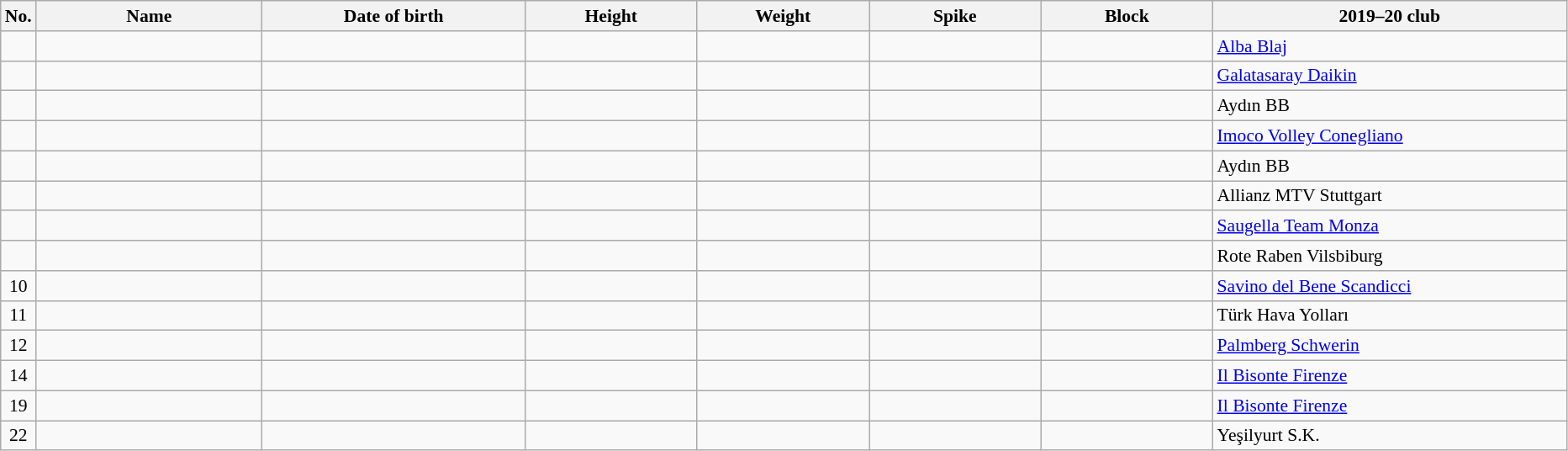<table class="wikitable sortable" style="font-size:90%; text-align:center;">
<tr>
<th>No.</th>
<th style="width:12em">Name</th>
<th style="width:14em">Date of birth</th>
<th style="width:9em">Height</th>
<th style="width:9em">Weight</th>
<th style="width:9em">Spike</th>
<th style="width:9em">Block</th>
<th style="width:19em">2019–20 club</th>
</tr>
<tr>
<td></td>
<td align=left></td>
<td align=right></td>
<td></td>
<td></td>
<td></td>
<td></td>
<td align=left> <a href='#'>Alba Blaj</a></td>
</tr>
<tr>
<td></td>
<td align=left></td>
<td align=right></td>
<td></td>
<td></td>
<td></td>
<td></td>
<td align=left> <a href='#'>Galatasaray Daikin</a></td>
</tr>
<tr>
<td></td>
<td align=left></td>
<td align=right></td>
<td></td>
<td></td>
<td></td>
<td></td>
<td align=left> Aydın BB</td>
</tr>
<tr>
<td></td>
<td align=left></td>
<td align=right></td>
<td></td>
<td></td>
<td></td>
<td></td>
<td align=left> <a href='#'>Imoco Volley Conegliano</a></td>
</tr>
<tr>
<td></td>
<td align=left></td>
<td align=right></td>
<td></td>
<td></td>
<td></td>
<td></td>
<td align=left> Aydın BB</td>
</tr>
<tr>
<td></td>
<td align=left></td>
<td align=right></td>
<td></td>
<td></td>
<td></td>
<td></td>
<td align=left> Allianz MTV Stuttgart</td>
</tr>
<tr>
<td></td>
<td align=left></td>
<td align=right></td>
<td></td>
<td></td>
<td></td>
<td></td>
<td align=left> <a href='#'>Saugella Team Monza</a></td>
</tr>
<tr>
<td></td>
<td align=left></td>
<td align=right></td>
<td></td>
<td></td>
<td></td>
<td></td>
<td align=left> Rote Raben Vilsbiburg</td>
</tr>
<tr>
<td>10</td>
<td align=left></td>
<td align=right></td>
<td></td>
<td></td>
<td></td>
<td></td>
<td align=left> <a href='#'>Savino del Bene Scandicci</a></td>
</tr>
<tr>
<td>11</td>
<td align=left></td>
<td align=right></td>
<td></td>
<td></td>
<td></td>
<td></td>
<td align=left> Türk Hava Yolları</td>
</tr>
<tr>
<td>12</td>
<td align=left></td>
<td align=right></td>
<td></td>
<td></td>
<td></td>
<td></td>
<td align=left> <a href='#'>Palmberg Schwerin</a></td>
</tr>
<tr>
<td>14</td>
<td align=left></td>
<td align=right></td>
<td></td>
<td></td>
<td></td>
<td></td>
<td align=left> <a href='#'>Il Bisonte Firenze</a></td>
</tr>
<tr>
<td>19</td>
<td align=left></td>
<td align=right></td>
<td></td>
<td></td>
<td></td>
<td></td>
<td align=left> <a href='#'>Il Bisonte Firenze</a></td>
</tr>
<tr>
<td>22</td>
<td align=left></td>
<td align=right></td>
<td></td>
<td></td>
<td></td>
<td></td>
<td align=left> Yeşilyurt S.K.</td>
</tr>
</table>
